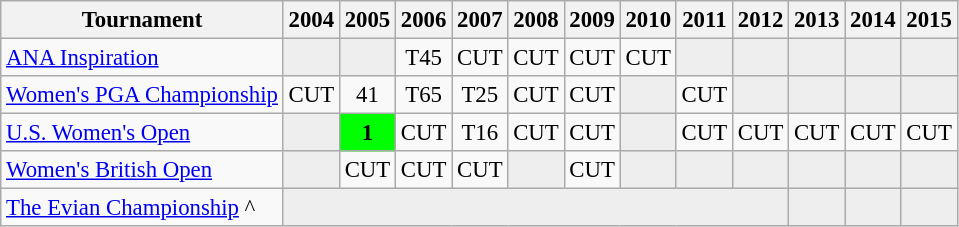<table class="wikitable" style="font-size:95%;text-align:center;">
<tr>
<th>Tournament</th>
<th>2004</th>
<th>2005</th>
<th>2006</th>
<th>2007</th>
<th>2008</th>
<th>2009</th>
<th>2010</th>
<th>2011</th>
<th>2012</th>
<th>2013</th>
<th>2014</th>
<th>2015</th>
</tr>
<tr>
<td align=left><a href='#'>ANA Inspiration</a></td>
<td style="background:#eeeeee;"></td>
<td style="background:#eeeeee;"></td>
<td>T45</td>
<td>CUT</td>
<td>CUT</td>
<td>CUT</td>
<td>CUT</td>
<td style="background:#eeeeee;"></td>
<td style="background:#eeeeee;"></td>
<td style="background:#eeeeee;"></td>
<td style="background:#eeeeee;"></td>
<td style="background:#eeeeee;"></td>
</tr>
<tr>
<td align=left><a href='#'>Women's PGA Championship</a></td>
<td>CUT</td>
<td>41</td>
<td>T65</td>
<td>T25</td>
<td>CUT</td>
<td>CUT</td>
<td style="background:#eeeeee;"></td>
<td>CUT</td>
<td style="background:#eeeeee;"></td>
<td style="background:#eeeeee;"></td>
<td style="background:#eeeeee;"></td>
<td style="background:#eeeeee;"></td>
</tr>
<tr>
<td align=left><a href='#'>U.S. Women's Open</a></td>
<td style="background:#eeeeee;"></td>
<td style="background:lime;"><strong>1</strong></td>
<td>CUT</td>
<td>T16</td>
<td>CUT</td>
<td>CUT</td>
<td style="background:#eeeeee;"></td>
<td>CUT</td>
<td>CUT</td>
<td>CUT</td>
<td>CUT</td>
<td>CUT</td>
</tr>
<tr>
<td align=left><a href='#'>Women's British Open</a></td>
<td style="background:#eeeeee;"></td>
<td>CUT</td>
<td>CUT</td>
<td>CUT</td>
<td style="background:#eeeeee;"></td>
<td>CUT</td>
<td style="background:#eeeeee;"></td>
<td style="background:#eeeeee;"></td>
<td style="background:#eeeeee;"></td>
<td style="background:#eeeeee;"></td>
<td style="background:#eeeeee;"></td>
<td style="background:#eeeeee;"></td>
</tr>
<tr>
<td align=left><a href='#'>The Evian Championship</a> ^</td>
<td style="background:#eeeeee;" colspan=9></td>
<td style="background:#eeeeee;"></td>
<td style="background:#eeeeee;"></td>
<td style="background:#eeeeee;"></td>
</tr>
</table>
